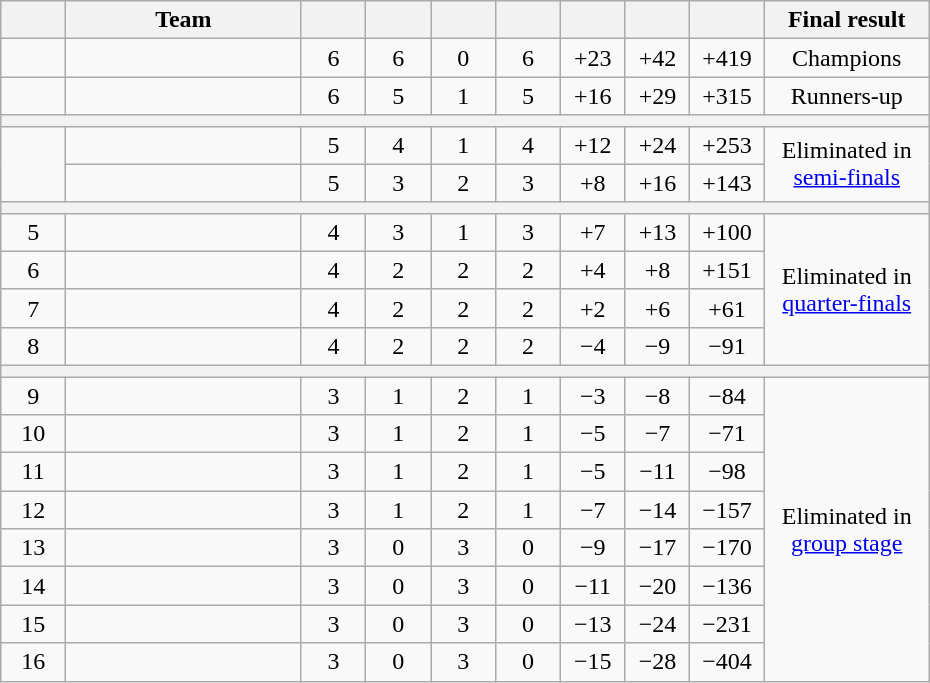<table class=wikitable style="text-align:center;" width=620>
<tr>
<th width=5.5%></th>
<th width=20%>Team</th>
<th width=5.5%></th>
<th width=5.5%></th>
<th width=5.5%></th>
<th width=5.5%></th>
<th width=5.5%></th>
<th width=5.5%></th>
<th width=5.5%></th>
<th width=14%>Final result</th>
</tr>
<tr>
<td></td>
<td align="left"></td>
<td>6</td>
<td>6</td>
<td>0</td>
<td>6</td>
<td>+23</td>
<td>+42</td>
<td>+419</td>
<td>Champions</td>
</tr>
<tr>
<td></td>
<td align="left"></td>
<td>6</td>
<td>5</td>
<td>1</td>
<td>5</td>
<td>+16</td>
<td>+29</td>
<td>+315</td>
<td>Runners-up</td>
</tr>
<tr>
<th colspan="10"></th>
</tr>
<tr>
<td rowspan="2"></td>
<td align="left"></td>
<td>5</td>
<td>4</td>
<td>1</td>
<td>4</td>
<td>+12</td>
<td>+24</td>
<td>+253</td>
<td rowspan="2">Eliminated in <a href='#'>semi-finals</a></td>
</tr>
<tr>
<td align="left"></td>
<td>5</td>
<td>3</td>
<td>2</td>
<td>3</td>
<td>+8</td>
<td>+16</td>
<td>+143</td>
</tr>
<tr>
<th colspan="10"></th>
</tr>
<tr>
<td>5</td>
<td align="left"></td>
<td>4</td>
<td>3</td>
<td>1</td>
<td>3</td>
<td>+7</td>
<td>+13</td>
<td>+100</td>
<td rowspan="4">Eliminated in <a href='#'>quarter-finals</a></td>
</tr>
<tr>
<td>6</td>
<td align="left"></td>
<td>4</td>
<td>2</td>
<td>2</td>
<td>2</td>
<td>+4</td>
<td>+8</td>
<td>+151</td>
</tr>
<tr>
<td>7</td>
<td align="left"></td>
<td>4</td>
<td>2</td>
<td>2</td>
<td>2</td>
<td>+2</td>
<td>+6</td>
<td>+61</td>
</tr>
<tr>
<td>8</td>
<td align="left"></td>
<td>4</td>
<td>2</td>
<td>2</td>
<td>2</td>
<td>−4</td>
<td>−9</td>
<td>−91</td>
</tr>
<tr>
<th colspan="10"></th>
</tr>
<tr>
<td>9</td>
<td align="left"></td>
<td>3</td>
<td>1</td>
<td>2</td>
<td>1</td>
<td>−3</td>
<td>−8</td>
<td>−84</td>
<td rowspan="8">Eliminated in <a href='#'>group stage</a></td>
</tr>
<tr>
<td>10</td>
<td align="left"></td>
<td>3</td>
<td>1</td>
<td>2</td>
<td>1</td>
<td>−5</td>
<td>−7</td>
<td>−71</td>
</tr>
<tr>
<td>11</td>
<td align="left"></td>
<td>3</td>
<td>1</td>
<td>2</td>
<td>1</td>
<td>−5</td>
<td>−11</td>
<td>−98</td>
</tr>
<tr>
<td>12</td>
<td align="left"></td>
<td>3</td>
<td>1</td>
<td>2</td>
<td>1</td>
<td>−7</td>
<td>−14</td>
<td>−157</td>
</tr>
<tr>
<td>13</td>
<td align="left"></td>
<td>3</td>
<td>0</td>
<td>3</td>
<td>0</td>
<td>−9</td>
<td>−17</td>
<td>−170</td>
</tr>
<tr>
<td>14</td>
<td align="left"></td>
<td>3</td>
<td>0</td>
<td>3</td>
<td>0</td>
<td>−11</td>
<td>−20</td>
<td>−136</td>
</tr>
<tr>
<td>15</td>
<td align="left"></td>
<td>3</td>
<td>0</td>
<td>3</td>
<td>0</td>
<td>−13</td>
<td>−24</td>
<td>−231</td>
</tr>
<tr>
<td>16</td>
<td align="left"></td>
<td>3</td>
<td>0</td>
<td>3</td>
<td>0</td>
<td>−15</td>
<td>−28</td>
<td>−404</td>
</tr>
</table>
